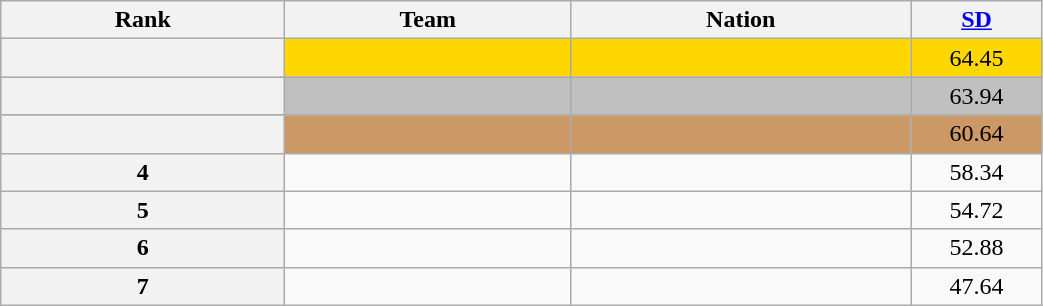<table class="wikitable sortable" style="text-align:left; width:55%">
<tr>
<th scope="col">Rank</th>
<th scope="col">Team</th>
<th scope="col">Nation</th>
<th scope="col" width="80px"><a href='#'>SD</a></th>
</tr>
<tr bgcolor="gold">
<th scope="row"></th>
<td></td>
<td></td>
<td align="center">64.45</td>
</tr>
<tr bgcolor="silver">
<th scope="row"></th>
<td></td>
<td></td>
<td align="center">63.94</td>
</tr>
<tr bgcolor="cc9966">
<th scope="row"></th>
<td></td>
<td></td>
<td align="center">60.64</td>
</tr>
<tr>
<th>4</th>
<td></td>
<td></td>
<td align="center">58.34</td>
</tr>
<tr>
<th>5</th>
<td></td>
<td></td>
<td align="center">54.72</td>
</tr>
<tr>
<th>6</th>
<td></td>
<td></td>
<td align="center">52.88</td>
</tr>
<tr>
<th>7</th>
<td></td>
<td></td>
<td align="center">47.64</td>
</tr>
</table>
